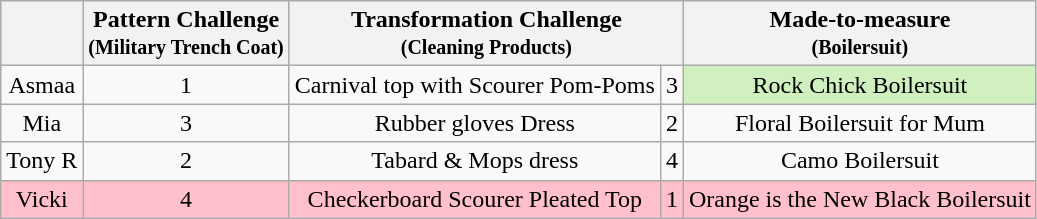<table class="wikitable" style="text-align:center;">
<tr>
<th></th>
<th>Pattern Challenge<br><small>(Military Trench Coat)</small></th>
<th colspan="2">Transformation Challenge<br><small>(Cleaning Products)</small></th>
<th>Made-to-measure<br><small>(Boilersuit)</small></th>
</tr>
<tr>
<td>Asmaa</td>
<td>1</td>
<td>Carnival top with Scourer Pom-Poms</td>
<td>3</td>
<td style="background:#d0f0c0">Rock Chick Boilersuit</td>
</tr>
<tr>
<td>Mia</td>
<td>3</td>
<td>Rubber gloves Dress</td>
<td>2</td>
<td>Floral Boilersuit for Mum</td>
</tr>
<tr>
<td>Tony R</td>
<td>2</td>
<td>Tabard & Mops dress</td>
<td>4</td>
<td>Camo Boilersuit</td>
</tr>
<tr style="background:pink">
<td>Vicki</td>
<td>4</td>
<td>Checkerboard Scourer Pleated Top</td>
<td>1</td>
<td>Orange is the New Black Boilersuit</td>
</tr>
</table>
